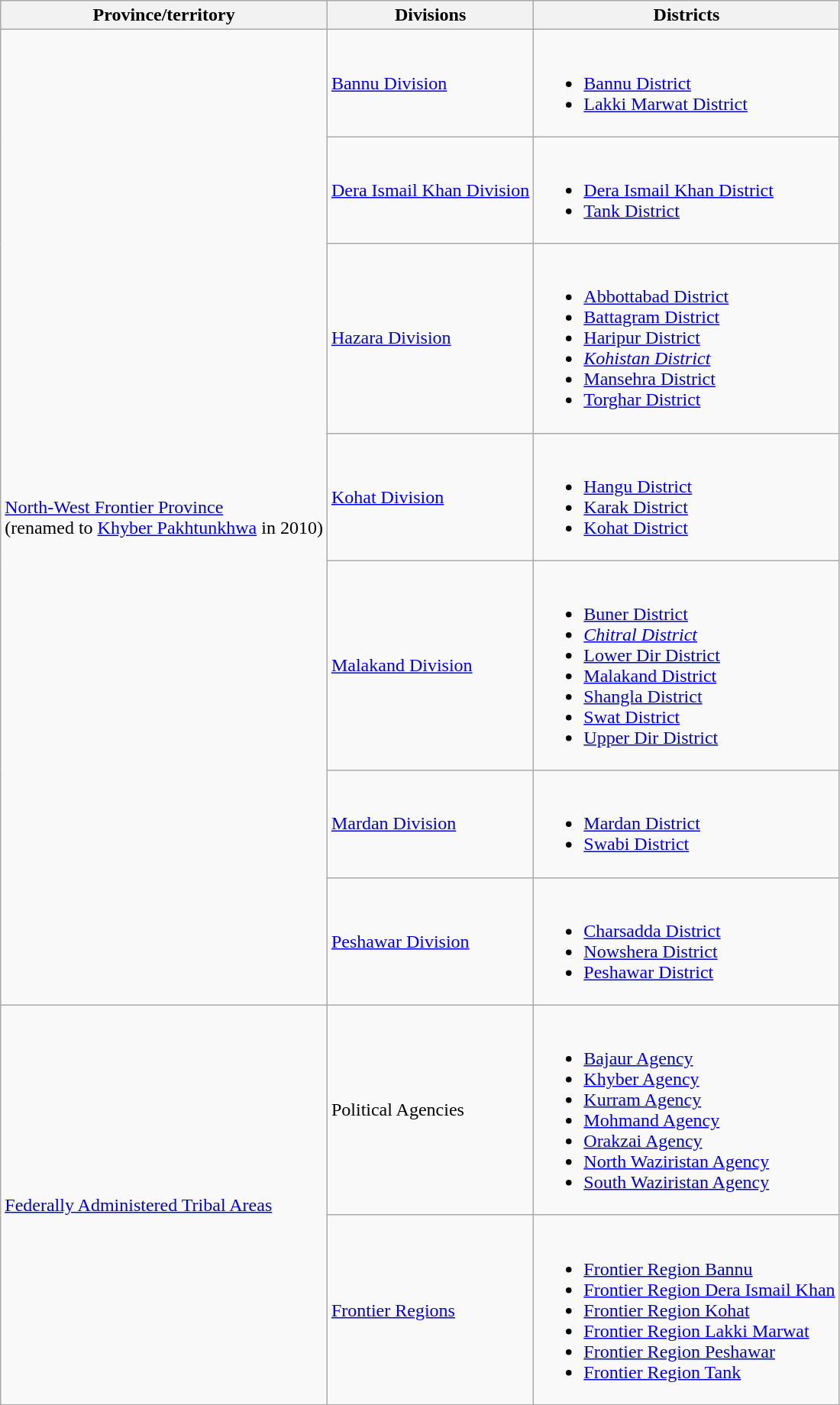<table class="wikitable sortable">
<tr>
<th>Province/territory</th>
<th>Divisions</th>
<th>Districts</th>
</tr>
<tr>
<td rowspan="7"><a href='#'>North-West Frontier Province</a><br>(renamed to <a href='#'>Khyber Pakhtunkhwa</a> in 2010)</td>
<td><a href='#'>Bannu Division</a></td>
<td><br><ul><li><a href='#'>Bannu District</a></li><li><a href='#'>Lakki Marwat District</a></li></ul></td>
</tr>
<tr>
<td><a href='#'>Dera Ismail Khan Division</a></td>
<td><br><ul><li><a href='#'>Dera Ismail Khan District</a></li><li><a href='#'>Tank District</a></li></ul></td>
</tr>
<tr>
<td><a href='#'>Hazara Division</a></td>
<td><br><ul><li><a href='#'>Abbottabad District</a></li><li><a href='#'>Battagram District</a></li><li><a href='#'>Haripur District</a></li><li><em><a href='#'>Kohistan District</a></em></li><li><a href='#'>Mansehra District</a></li><li><a href='#'>Torghar District</a></li></ul></td>
</tr>
<tr>
<td><a href='#'>Kohat Division</a></td>
<td><br><ul><li><a href='#'>Hangu District</a></li><li><a href='#'>Karak District</a></li><li><a href='#'>Kohat District</a></li></ul></td>
</tr>
<tr>
<td><a href='#'>Malakand Division</a></td>
<td><br><ul><li><a href='#'>Buner District</a></li><li><em><a href='#'>Chitral District</a></em></li><li><a href='#'>Lower Dir District</a></li><li><a href='#'>Malakand District</a></li><li><a href='#'>Shangla District</a></li><li><a href='#'>Swat District</a></li><li><a href='#'>Upper Dir District</a></li></ul></td>
</tr>
<tr>
<td><a href='#'>Mardan Division</a></td>
<td><br><ul><li><a href='#'>Mardan District</a></li><li><a href='#'>Swabi District</a></li></ul></td>
</tr>
<tr>
<td><a href='#'>Peshawar Division</a></td>
<td><br><ul><li><a href='#'>Charsadda District</a></li><li><a href='#'>Nowshera District</a></li><li><a href='#'>Peshawar District</a></li></ul></td>
</tr>
<tr>
<td rowspan="2"><a href='#'>Federally Administered Tribal Areas</a></td>
<td>Political Agencies</td>
<td><br><ul><li><a href='#'>Bajaur Agency</a></li><li><a href='#'>Khyber Agency</a></li><li><a href='#'>Kurram Agency</a></li><li><a href='#'>Mohmand Agency</a></li><li><a href='#'>Orakzai Agency</a></li><li><a href='#'>North Waziristan Agency</a></li><li><a href='#'>South Waziristan Agency</a></li></ul></td>
</tr>
<tr>
<td><a href='#'>Frontier Regions</a></td>
<td><br><ul><li><a href='#'>Frontier Region Bannu</a></li><li><a href='#'>Frontier Region Dera Ismail Khan</a></li><li><a href='#'>Frontier Region Kohat</a></li><li><a href='#'>Frontier Region Lakki Marwat</a></li><li><a href='#'>Frontier Region Peshawar</a></li><li><a href='#'>Frontier Region Tank</a></li></ul></td>
</tr>
</table>
